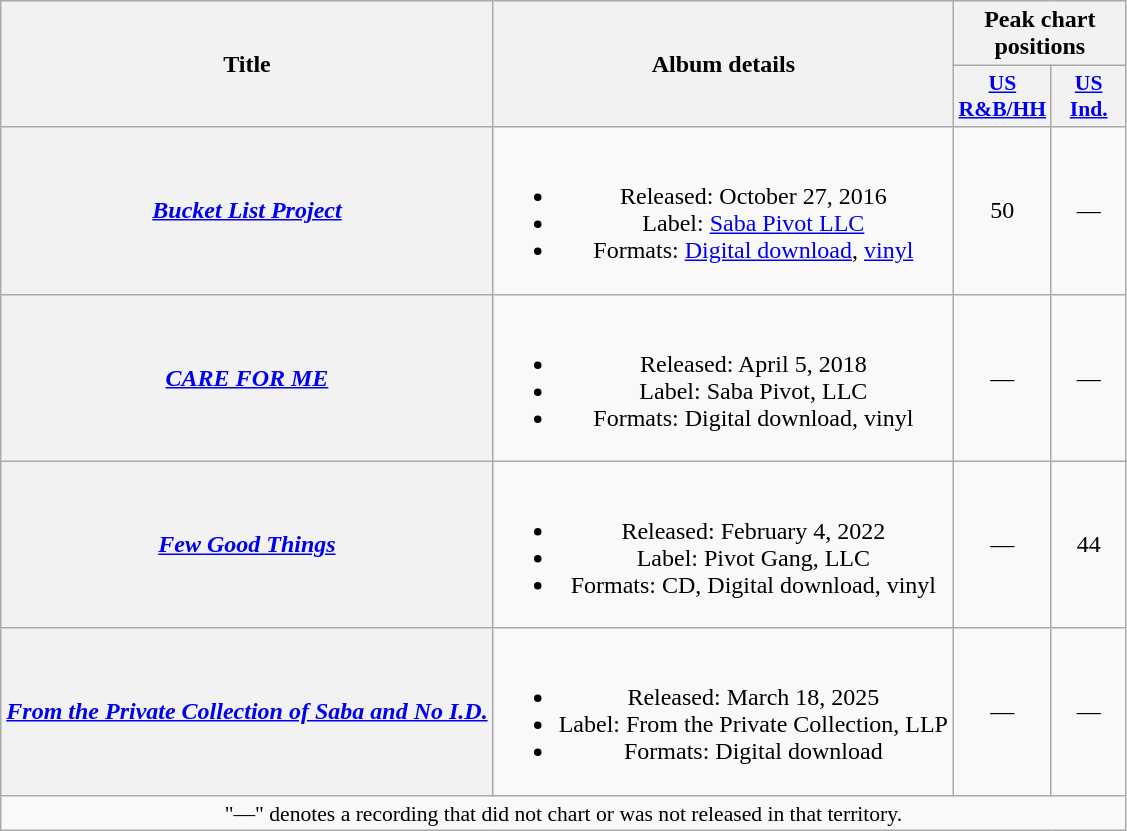<table class="wikitable plainrowheaders" style="text-align:center;">
<tr>
<th rowspan="2">Title</th>
<th rowspan="2">Album details</th>
<th colspan="2">Peak chart positions</th>
</tr>
<tr>
<th scope="col" style="width:3em;font-size:90%;"><a href='#'>US<br>R&B/HH</a><br></th>
<th scope="col" style="width:3em;font-size:90%;"><a href='#'>US<br>Ind.</a><br></th>
</tr>
<tr>
<th scope="row"><em><a href='#'>Bucket List Project</a></em></th>
<td><br><ul><li>Released: October 27, 2016</li><li>Label: <a href='#'>Saba Pivot LLC</a></li><li>Formats: <a href='#'>Digital download</a>, <a href='#'>vinyl</a></li></ul></td>
<td>50</td>
<td>—</td>
</tr>
<tr>
<th scope="row"><em><a href='#'>CARE FOR ME</a></em></th>
<td><br><ul><li>Released: April 5, 2018</li><li>Label: Saba Pivot, LLC</li><li>Formats: Digital download, vinyl</li></ul></td>
<td>—</td>
<td>—</td>
</tr>
<tr>
<th scope="row"><em><a href='#'>Few Good Things</a></em></th>
<td><br><ul><li>Released: February 4, 2022</li><li>Label: Pivot Gang, LLC</li><li>Formats: CD, Digital download, vinyl</li></ul></td>
<td>—</td>
<td>44</td>
</tr>
<tr>
<th scope="row"><em><a href='#'>From the Private Collection of Saba and No I.D.</a></em> </th>
<td><br><ul><li>Released: March 18, 2025</li><li>Label: From the Private Collection, LLP</li><li>Formats: Digital download</li></ul></td>
<td>—</td>
<td>—</td>
</tr>
<tr>
<td colspan="14" style="font-size:90%">"—" denotes a recording that did not chart or was not released in that territory.</td>
</tr>
</table>
